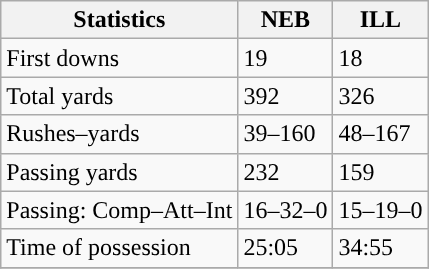<table class="wikitable" style="float: left;">
<tr>
<th>Statistics</th>
<th>NEB</th>
<th>ILL</th>
</tr>
<tr>
<td>First downs</td>
<td>19</td>
<td>18</td>
</tr>
<tr>
<td>Total yards</td>
<td>392</td>
<td>326</td>
</tr>
<tr>
<td>Rushes–yards</td>
<td>39–160</td>
<td>48–167</td>
</tr>
<tr>
<td>Passing yards</td>
<td>232</td>
<td>159</td>
</tr>
<tr>
<td>Passing: Comp–Att–Int</td>
<td>16–32–0</td>
<td>15–19–0</td>
</tr>
<tr>
<td>Time of possession</td>
<td>25:05</td>
<td>34:55</td>
</tr>
<tr>
</tr>
</table>
